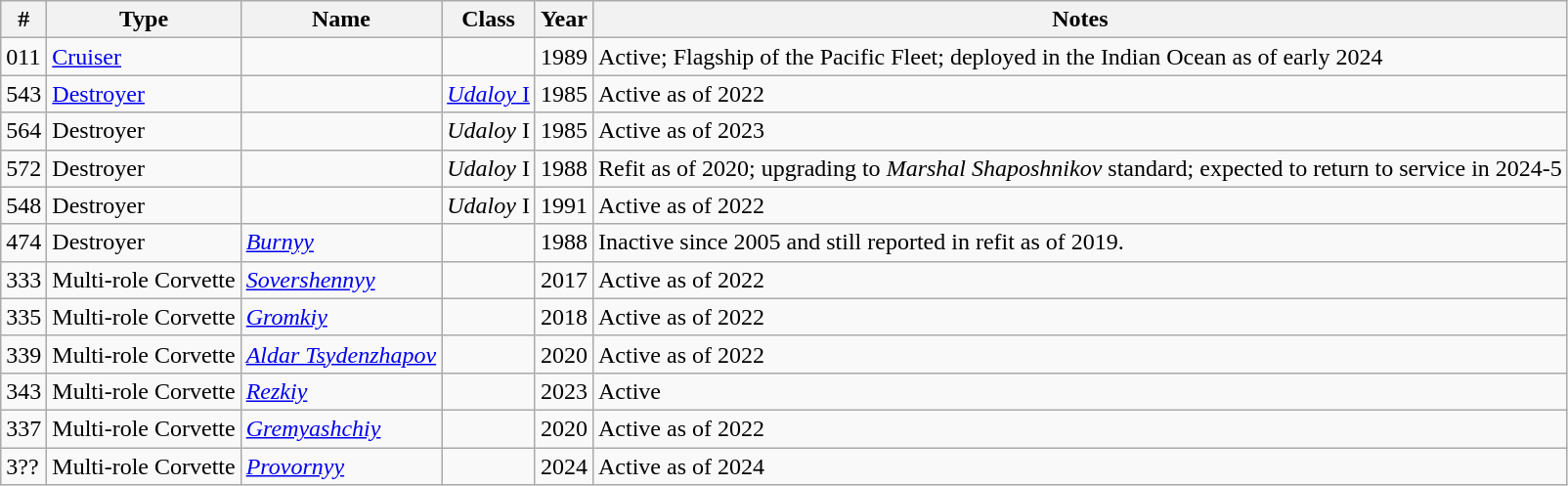<table class="wikitable">
<tr>
<th>#</th>
<th>Type</th>
<th>Name</th>
<th>Class</th>
<th>Year</th>
<th>Notes</th>
</tr>
<tr>
<td>011</td>
<td><a href='#'>Cruiser</a></td>
<td></td>
<td></td>
<td>1989</td>
<td>Active; Flagship of the Pacific Fleet; deployed in the Indian Ocean as of early 2024</td>
</tr>
<tr>
<td>543</td>
<td><a href='#'>Destroyer</a></td>
<td></td>
<td><a href='#'><em>Udaloy</em> I</a></td>
<td>1985</td>
<td>Active as of 2022</td>
</tr>
<tr>
<td>564</td>
<td>Destroyer</td>
<td></td>
<td><em>Udaloy</em> I</td>
<td>1985</td>
<td>Active as of 2023</td>
</tr>
<tr>
<td>572</td>
<td>Destroyer</td>
<td></td>
<td><em>Udaloy</em> I</td>
<td>1988</td>
<td>Refit as of 2020; upgrading to <em>Marshal Shaposhnikov</em> standard; expected to return to service in 2024-5</td>
</tr>
<tr>
<td>548</td>
<td>Destroyer</td>
<td></td>
<td><em>Udaloy</em> I</td>
<td>1991</td>
<td>Active as of 2022</td>
</tr>
<tr>
<td>474</td>
<td>Destroyer</td>
<td><em><a href='#'>Burnyy</a></em></td>
<td></td>
<td>1988</td>
<td>Inactive since 2005 and still reported in refit as of 2019.</td>
</tr>
<tr>
<td>333</td>
<td>Multi-role Corvette</td>
<td><a href='#'><em>Sovershennyy</em></a></td>
<td></td>
<td>2017</td>
<td>Active as of 2022</td>
</tr>
<tr>
<td>335</td>
<td>Multi-role Corvette</td>
<td><a href='#'><em>Gromkiy</em></a></td>
<td></td>
<td>2018</td>
<td>Active as of 2022</td>
</tr>
<tr>
<td>339</td>
<td>Multi-role Corvette</td>
<td><a href='#'><em>Aldar Tsydenzhapov</em></a></td>
<td></td>
<td>2020</td>
<td>Active as of 2022</td>
</tr>
<tr>
<td>343</td>
<td>Multi-role Corvette</td>
<td><a href='#'><em>Rezkiy</em></a></td>
<td></td>
<td>2023</td>
<td>Active</td>
</tr>
<tr>
<td>337</td>
<td>Multi-role Corvette</td>
<td><a href='#'><em>Gremyashchiy</em></a></td>
<td></td>
<td>2020</td>
<td>Active as of 2022</td>
</tr>
<tr>
<td>3??</td>
<td>Multi-role Corvette</td>
<td><a href='#'><em>Provornyy</em></a></td>
<td></td>
<td>2024</td>
<td>Active as of 2024</td>
</tr>
</table>
